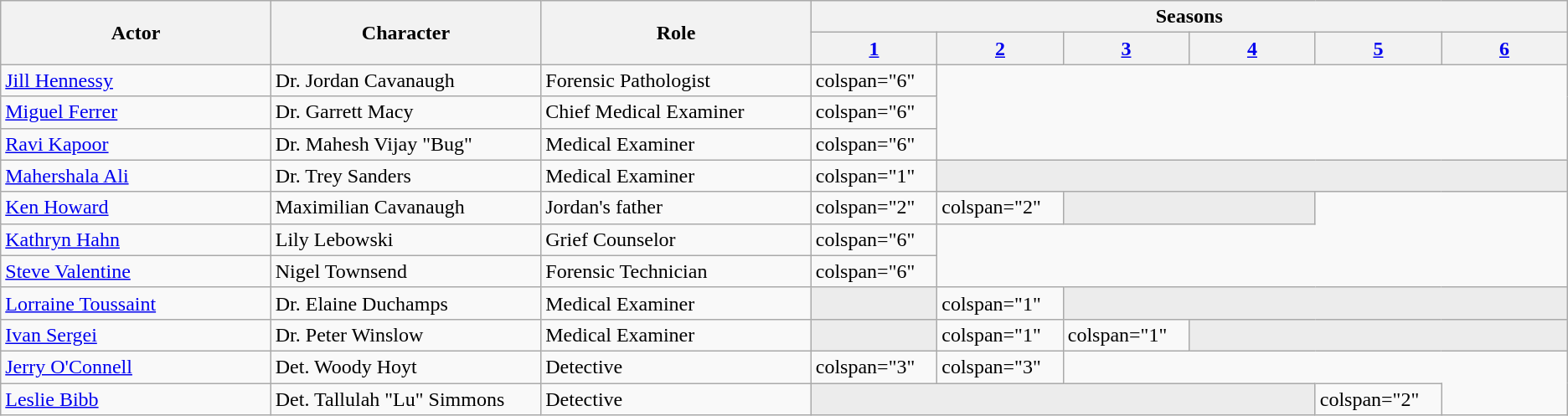<table class="wikitable">
<tr>
<th style="width:15%;" rowspan="2">Actor</th>
<th style="width:15%;" rowspan="2">Character</th>
<th style="width:15%;" rowspan="2">Role</th>
<th colspan="6">Seasons</th>
</tr>
<tr>
<th style="width:7%;"><a href='#'>1</a></th>
<th style="width:7%;"><a href='#'>2</a></th>
<th style="width:7%;"><a href='#'>3</a></th>
<th style="width:7%;"><a href='#'>4</a></th>
<th style="width:7%;"><a href='#'>5</a></th>
<th style="width:7%;"><a href='#'>6</a></th>
</tr>
<tr>
<td><a href='#'>Jill Hennessy</a></td>
<td>Dr. Jordan Cavanaugh</td>
<td>Forensic Pathologist</td>
<td>colspan="6" </td>
</tr>
<tr>
<td><a href='#'>Miguel Ferrer</a></td>
<td>Dr. Garrett Macy</td>
<td>Chief Medical Examiner</td>
<td>colspan="6" </td>
</tr>
<tr>
<td><a href='#'>Ravi Kapoor</a></td>
<td>Dr. Mahesh Vijay "Bug"</td>
<td>Medical Examiner</td>
<td>colspan="6" </td>
</tr>
<tr>
<td><a href='#'>Mahershala Ali</a></td>
<td>Dr. Trey Sanders</td>
<td>Medical Examiner</td>
<td>colspan="1" </td>
<td colspan="5" style="background: #ececec; color: grey; vertical-align: middle; text-align: center; " class="table-na"></td>
</tr>
<tr>
<td><a href='#'>Ken Howard</a></td>
<td>Maximilian Cavanaugh</td>
<td>Jordan's father</td>
<td>colspan="2" </td>
<td>colspan="2" </td>
<td colspan="2" style="background: #ececec; color: grey; vertical-align: middle; text-align: center; " class="table-na"></td>
</tr>
<tr>
<td><a href='#'>Kathryn Hahn</a></td>
<td>Lily Lebowski</td>
<td>Grief Counselor</td>
<td>colspan="6" </td>
</tr>
<tr>
<td><a href='#'>Steve Valentine</a></td>
<td>Nigel Townsend</td>
<td>Forensic Technician</td>
<td>colspan="6" </td>
</tr>
<tr>
<td><a href='#'>Lorraine Toussaint</a></td>
<td>Dr. Elaine Duchamps</td>
<td>Medical Examiner</td>
<td colspan="1" style="background: #ececec; color: grey; vertical-align: middle; text-align: center; " class="table-na"></td>
<td>colspan="1" </td>
<td colspan="4" style="background: #ececec; color: grey; vertical-align: middle; text-align: center; " class="table-na"></td>
</tr>
<tr>
<td><a href='#'>Ivan Sergei</a></td>
<td>Dr. Peter Winslow</td>
<td>Medical Examiner</td>
<td colspan="1" style="background: #ececec; color: grey; vertical-align: middle; text-align: center; " class="table-na"></td>
<td>colspan="1" </td>
<td>colspan="1" </td>
<td colspan="3" style="background: #ececec; color: grey; vertical-align: middle; text-align: center; " class="table-na"></td>
</tr>
<tr>
<td><a href='#'>Jerry O'Connell</a></td>
<td>Det. Woody Hoyt</td>
<td>Detective</td>
<td>colspan="3" </td>
<td>colspan="3" </td>
</tr>
<tr>
<td><a href='#'>Leslie Bibb</a></td>
<td>Det. Tallulah "Lu" Simmons</td>
<td>Detective</td>
<td colspan="4" style="background: #ececec; color: grey; vertical-align: middle; text-align: center; " class="table-na"></td>
<td>colspan="2" </td>
</tr>
</table>
